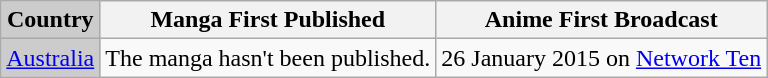<table class=wikitable>
<tr align=center>
<th style="background:#ccc;">Country </th>
<th>Manga First Published</th>
<th>Anime First Broadcast </th>
</tr>
<tr>
<td style="background:#ccc;"><a href='#'>Australia</a></td>
<td>The manga hasn't been published.</td>
<td>26 January 2015 on <a href='#'>Network Ten</a></td>
</tr>
</table>
